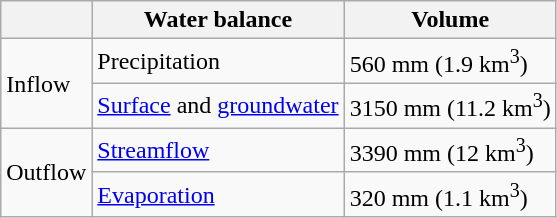<table Class = "wikitable">
<tr>
<th></th>
<th>Water balance</th>
<th>Volume</th>
</tr>
<tr>
<td Rowspan = "2">Inflow</td>
<td>Precipitation</td>
<td>560 mm (1.9 km<sup>3</sup>)</td>
</tr>
<tr>
<td><a href='#'>Surface</a> and <a href='#'>groundwater</a></td>
<td>3150 mm (11.2 km<sup>3</sup>)</td>
</tr>
<tr>
<td Rowspan = "2">Outflow</td>
<td><a href='#'>Streamflow</a></td>
<td>3390 mm (12 km<sup>3</sup>)</td>
</tr>
<tr>
<td><a href='#'>Evaporation</a></td>
<td>320 mm (1.1 km<sup>3</sup>)</td>
</tr>
</table>
